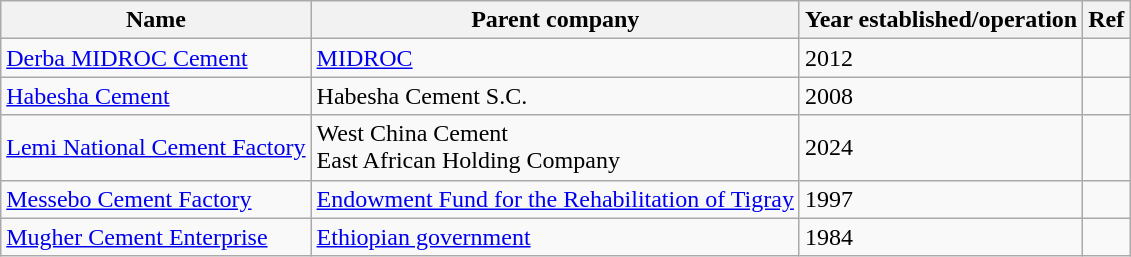<table class="wikitable">
<tr>
<th>Name</th>
<th>Parent company</th>
<th>Year established/operation</th>
<th>Ref</th>
</tr>
<tr>
<td><a href='#'>Derba MIDROC Cement</a></td>
<td><a href='#'>MIDROC</a></td>
<td>2012</td>
<td></td>
</tr>
<tr>
<td><a href='#'>Habesha Cement</a></td>
<td>Habesha Cement S.C.</td>
<td>2008</td>
<td></td>
</tr>
<tr>
<td><a href='#'>Lemi National Cement Factory</a></td>
<td>West China Cement<br>East African Holding Company</td>
<td>2024</td>
<td></td>
</tr>
<tr>
<td><a href='#'>Messebo Cement Factory</a></td>
<td><a href='#'>Endowment Fund for the Rehabilitation of Tigray</a></td>
<td>1997</td>
<td></td>
</tr>
<tr>
<td><a href='#'>Mugher Cement Enterprise</a></td>
<td><a href='#'>Ethiopian government</a></td>
<td>1984</td>
<td></td>
</tr>
</table>
